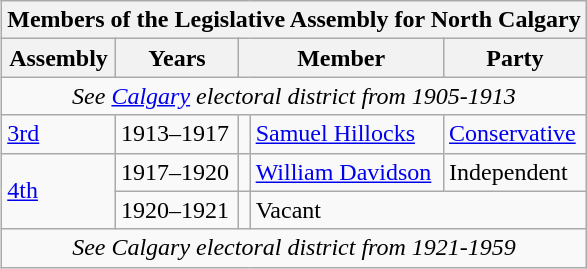<table class="wikitable" align=right>
<tr>
<th colspan=5>Members of the Legislative Assembly for North Calgary</th>
</tr>
<tr>
<th>Assembly</th>
<th>Years</th>
<th colspan="2">Member</th>
<th>Party</th>
</tr>
<tr>
<td align="center" colspan=5><em>See <a href='#'>Calgary</a> electoral district from 1905-1913</em></td>
</tr>
<tr>
<td><a href='#'>3rd</a></td>
<td>1913–1917</td>
<td></td>
<td><a href='#'>Samuel Hillocks</a></td>
<td><a href='#'>Conservative</a></td>
</tr>
<tr>
<td rowspan=2><a href='#'>4th</a></td>
<td>1917–1920</td>
<td></td>
<td><a href='#'>William Davidson</a></td>
<td>Independent</td>
</tr>
<tr>
<td>1920–1921</td>
<td></td>
<td colspan=2>Vacant</td>
</tr>
<tr>
<td align="center" colspan=5><em>See Calgary electoral district from 1921-1959</em></td>
</tr>
</table>
